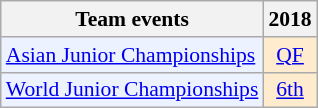<table style='font-size: 90%; text-align:center;' class='wikitable'>
<tr>
<th>Team events</th>
<th>2018</th>
</tr>
<tr>
<td bgcolor="#ECF2FF"; align="left"><a href='#'>Asian Junior Championships</a></td>
<td bgcolor=FFEBCD><a href='#'>QF</a></td>
</tr>
<tr>
<td bgcolor="#ECF2FF"; align="left"><a href='#'>World Junior Championships</a></td>
<td bgcolor=FFEBCD><a href='#'>6th</a></td>
</tr>
</table>
